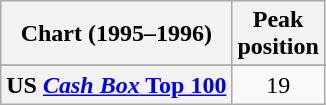<table class="wikitable plainrowheaders sortable" style="text-align:center">
<tr>
<th scope="col">Chart (1995–1996)</th>
<th scope="col">Peak<br>position</th>
</tr>
<tr>
</tr>
<tr>
</tr>
<tr>
</tr>
<tr>
</tr>
<tr>
</tr>
<tr>
</tr>
<tr>
</tr>
<tr>
</tr>
<tr>
</tr>
<tr>
<th scope="row">US <a href='#'><em>Cash Box</em> Top 100</a></th>
<td align="center">19</td>
</tr>
</table>
